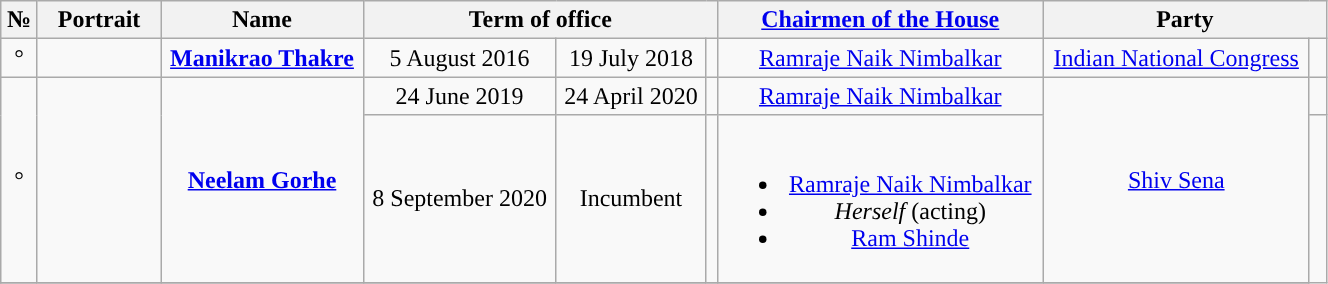<table class="wikitable sortable" style="width:70%;">
<tr align=center>
<th>№</th>
<th width="75">Portrait</th>
<th>Name</th>
<th colspan="3">Term of office</th>
<th><a href='#'>Chairmen of the House</a></th>
<th colspan=2>Party</th>
</tr>
<tr align=center>
<td>°</td>
<td></td>
<td><strong><a href='#'>Manikrao Thakre</a></strong></td>
<td>5 August 2016</td>
<td>19 July 2018</td>
<td></td>
<td><a href='#'>Ramraje Naik Nimbalkar</a></td>
<td><a href='#'>Indian National Congress</a></td>
<td width="4px"></td>
</tr>
<tr align=center>
<td rowspan="2">°</td>
<td rowspan="2"></td>
<td rowspan="2"><strong><a href='#'>Neelam Gorhe</a></strong></td>
<td>24 June 2019</td>
<td>24 April 2020</td>
<td></td>
<td><a href='#'>Ramraje Naik Nimbalkar</a></td>
<td rowspan="2"><a href='#'>Shiv Sena</a></td>
<td width="4px"></td>
</tr>
<tr align=center>
<td>8 September 2020</td>
<td>Incumbent</td>
<td></td>
<td><br><ul><li><a href='#'>Ramraje Naik Nimbalkar</a></li><li><em>Herself</em> (acting)</li><li><a href='#'>Ram Shinde</a></li></ul></td>
</tr>
<tr align=center>
</tr>
</table>
